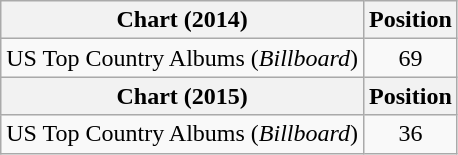<table class="wikitable">
<tr>
<th>Chart (2014)</th>
<th>Position</th>
</tr>
<tr>
<td>US Top Country Albums (<em>Billboard</em>)</td>
<td style="text-align:center;">69</td>
</tr>
<tr>
<th>Chart (2015)</th>
<th>Position</th>
</tr>
<tr>
<td>US Top Country Albums (<em>Billboard</em>)</td>
<td style="text-align:center;">36</td>
</tr>
</table>
